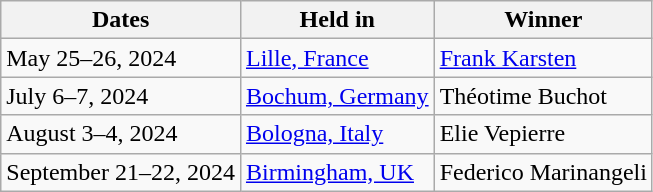<table class="wikitable">
<tr>
<th>Dates</th>
<th>Held in</th>
<th>Winner</th>
</tr>
<tr>
<td>May 25–26, 2024</td>
<td><a href='#'>Lille, France</a></td>
<td><a href='#'>Frank Karsten</a></td>
</tr>
<tr>
<td>July 6–7, 2024</td>
<td><a href='#'>Bochum, Germany</a></td>
<td>Théotime Buchot</td>
</tr>
<tr>
<td>August 3–4, 2024</td>
<td><a href='#'>Bologna, Italy</a></td>
<td>Elie Vepierre</td>
</tr>
<tr>
<td>September 21–22, 2024</td>
<td><a href='#'>Birmingham, UK</a></td>
<td>Federico Marinangeli</td>
</tr>
</table>
